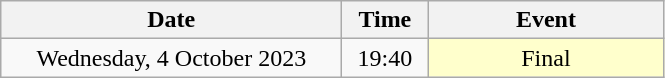<table class = "wikitable" style="text-align:center;">
<tr>
<th width=220>Date</th>
<th width=50>Time</th>
<th width=150>Event</th>
</tr>
<tr>
<td>Wednesday, 4 October 2023</td>
<td>19:40</td>
<td bgcolor=ffffcc>Final</td>
</tr>
</table>
